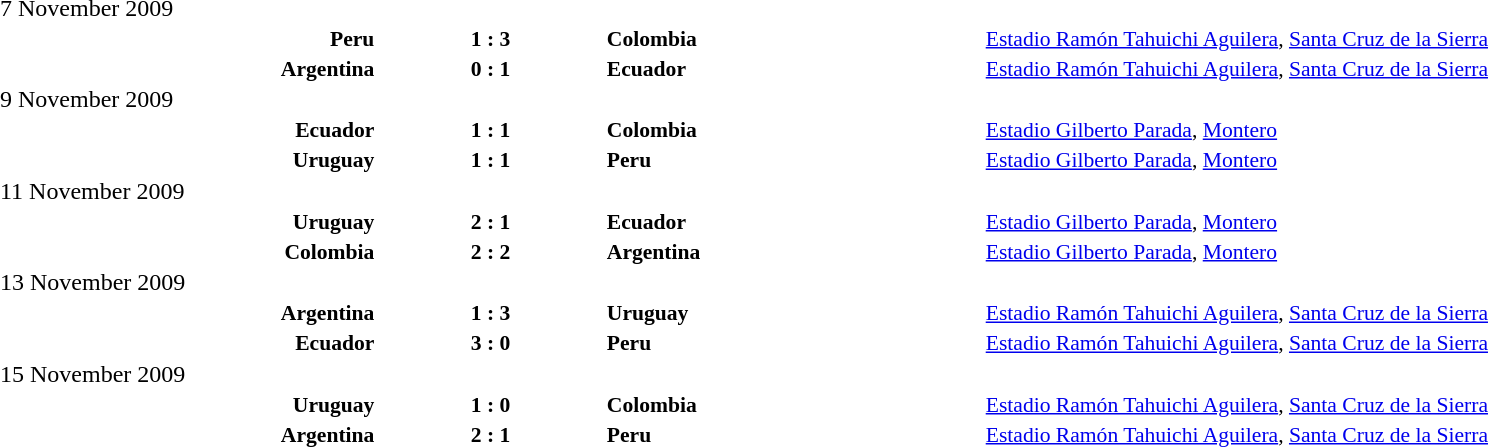<table width=100% cellspacing=1>
<tr>
<th width=20%></th>
<th width=12%></th>
<th width=20%></th>
<th width=33%></th>
</tr>
<tr>
<td>7 November 2009</td>
</tr>
<tr style=font-size:90%>
<td align=right><strong>Peru</strong></td>
<td align=center><strong>1 : 3</strong></td>
<td><strong>Colombia</strong></td>
<td><a href='#'>Estadio Ramón Tahuichi Aguilera</a>, <a href='#'>Santa Cruz de la Sierra</a></td>
<td></td>
</tr>
<tr style=font-size:90%>
<td align=right><strong>Argentina</strong></td>
<td align=center><strong>0 : 1</strong></td>
<td><strong>Ecuador</strong></td>
<td><a href='#'>Estadio Ramón Tahuichi Aguilera</a>, <a href='#'>Santa Cruz de la Sierra</a></td>
<td></td>
</tr>
<tr>
<td>9 November 2009</td>
</tr>
<tr style=font-size:90%>
<td align=right><strong>Ecuador</strong></td>
<td align=center><strong>1 : 1</strong></td>
<td><strong>Colombia</strong></td>
<td><a href='#'>Estadio Gilberto Parada</a>, <a href='#'>Montero</a></td>
<td></td>
</tr>
<tr style=font-size:90%>
<td align=right><strong>Uruguay</strong></td>
<td align=center><strong>1 : 1</strong></td>
<td><strong>Peru</strong></td>
<td><a href='#'>Estadio Gilberto Parada</a>, <a href='#'>Montero</a></td>
<td></td>
</tr>
<tr>
<td>11 November 2009</td>
</tr>
<tr style=font-size:90%>
<td align=right><strong>Uruguay</strong></td>
<td align=center><strong>2 : 1</strong></td>
<td><strong>Ecuador</strong></td>
<td><a href='#'>Estadio Gilberto Parada</a>, <a href='#'>Montero</a></td>
<td></td>
</tr>
<tr style=font-size:90%>
<td align=right><strong>Colombia</strong></td>
<td align=center><strong>2 : 2</strong></td>
<td><strong>Argentina</strong></td>
<td><a href='#'>Estadio Gilberto Parada</a>, <a href='#'>Montero</a></td>
<td></td>
</tr>
<tr>
<td>13 November 2009</td>
</tr>
<tr style=font-size:90%>
<td align=right><strong>Argentina</strong></td>
<td align=center><strong>1 : 3</strong></td>
<td><strong>Uruguay</strong></td>
<td><a href='#'>Estadio Ramón Tahuichi Aguilera</a>, <a href='#'>Santa Cruz de la Sierra</a></td>
<td></td>
</tr>
<tr style=font-size:90%>
<td align=right><strong>Ecuador</strong></td>
<td align=center><strong>3 : 0</strong></td>
<td><strong>Peru</strong></td>
<td><a href='#'>Estadio Ramón Tahuichi Aguilera</a>, <a href='#'>Santa Cruz de la Sierra</a></td>
<td></td>
</tr>
<tr>
<td>15 November 2009</td>
</tr>
<tr style=font-size:90%>
<td align=right><strong>Uruguay</strong></td>
<td align=center><strong>1 : 0</strong></td>
<td><strong>Colombia</strong></td>
<td><a href='#'>Estadio Ramón Tahuichi Aguilera</a>, <a href='#'>Santa Cruz de la Sierra</a></td>
<td></td>
</tr>
<tr style=font-size:90%>
<td align=right><strong>Argentina</strong></td>
<td align=center><strong>2 : 1</strong></td>
<td><strong>Peru</strong></td>
<td><a href='#'>Estadio Ramón Tahuichi Aguilera</a>, <a href='#'>Santa Cruz de la Sierra</a></td>
<td></td>
</tr>
</table>
